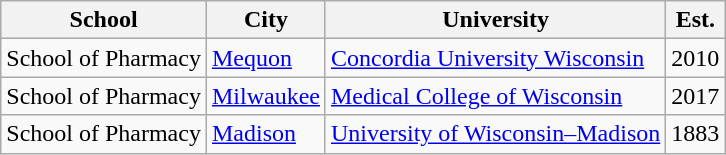<table class="wikitable sortable">
<tr>
<th scope="col">School</th>
<th scope="col">City</th>
<th scope="col">University</th>
<th scope="col">Est.</th>
</tr>
<tr>
<td>School of Pharmacy</td>
<td><a href='#'>Mequon</a></td>
<td><a href='#'>Concordia University Wisconsin</a></td>
<td>2010</td>
</tr>
<tr>
<td>School of Pharmacy</td>
<td><a href='#'>Milwaukee</a></td>
<td><a href='#'>Medical College of Wisconsin</a></td>
<td>2017</td>
</tr>
<tr>
<td>School of Pharmacy</td>
<td><a href='#'>Madison</a></td>
<td><a href='#'>University of Wisconsin–Madison</a></td>
<td>1883</td>
</tr>
</table>
